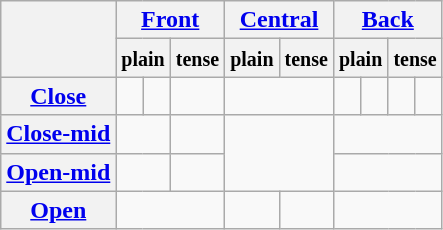<table class="wikitable" style="text-align:center">
<tr>
<th rowspan="2"></th>
<th colspan="3"><a href='#'>Front</a></th>
<th colspan="2"><a href='#'>Central</a></th>
<th colspan="4"><a href='#'>Back</a></th>
</tr>
<tr>
<th colspan="2"><small>plain</small></th>
<th><small>tense</small></th>
<th><small>plain</small></th>
<th><small>tense</small></th>
<th colspan="2"><small>plain</small></th>
<th colspan="2"><small>tense</small></th>
</tr>
<tr>
<th><a href='#'>Close</a></th>
<td></td>
<td></td>
<td><u></u></td>
<td colspan="2"></td>
<td></td>
<td></td>
<td><u></u></td>
<td><u></u></td>
</tr>
<tr>
<th><a href='#'>Close-mid</a></th>
<td colspan="2"></td>
<td><u></u></td>
<td colspan="2" rowspan="2"></td>
<td colspan="4"></td>
</tr>
<tr>
<th><a href='#'>Open-mid</a></th>
<td colspan="2"></td>
<td><u></u></td>
<td colspan="4"></td>
</tr>
<tr>
<th><a href='#'>Open</a></th>
<td colspan="3"></td>
<td></td>
<td><u></u></td>
<td colspan="4"></td>
</tr>
</table>
